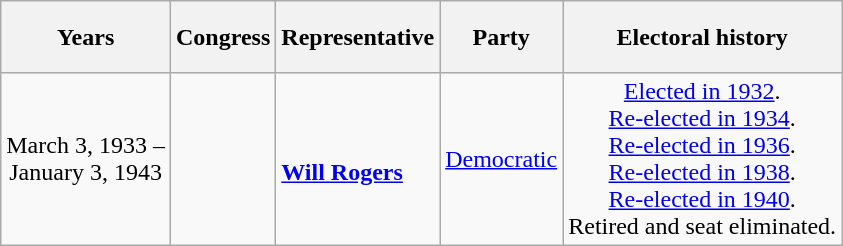<table class=wikitable style="text-align:center">
<tr style="height:3em">
<th>Years</th>
<th>Congress</th>
<th>Representative</th>
<th>Party</th>
<th>Electoral history</th>
</tr>
<tr style="height:3em">
<td nowrap>March 3, 1933 –<br>January 3, 1943</td>
<td></td>
<td align=left><br><strong><a href='#'>Will Rogers</a></strong></td>
<td><a href='#'>Democratic</a></td>
<td><a href='#'>Elected in 1932</a>.<br><a href='#'>Re-elected in 1934</a>.<br><a href='#'>Re-elected in 1936</a>.<br><a href='#'>Re-elected in 1938</a>.<br><a href='#'>Re-elected in 1940</a>.<br>Retired and seat eliminated.</td>
</tr>
</table>
